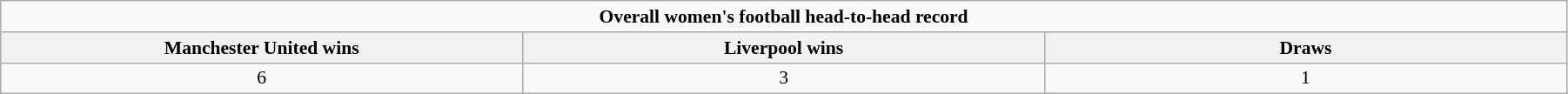<table class="wikitable" style="font-size:90%;width:95%;text-align:center">
<tr>
<td colspan="3"><strong>Overall women's football head-to-head record</strong></td>
</tr>
<tr>
<th width="33%">Manchester United wins</th>
<th width="33%">Liverpool wins</th>
<th width="33%">Draws</th>
</tr>
<tr>
<td>6</td>
<td>3</td>
<td>1</td>
</tr>
</table>
